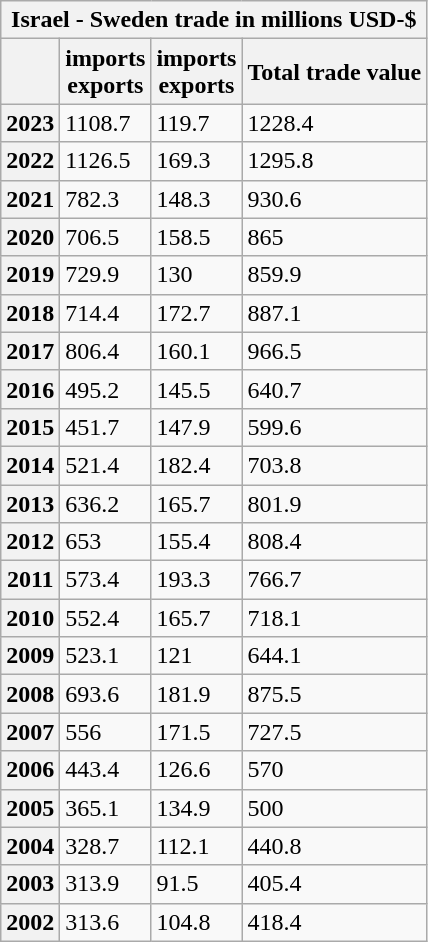<table class="wikitable mw-collapsible mw-collapsed">
<tr>
<th colspan="4">Israel - Sweden trade in millions USD-$</th>
</tr>
<tr>
<th></th>
<th> imports<br> exports</th>
<th> imports<br> exports</th>
<th>Total trade value</th>
</tr>
<tr>
<th>2023</th>
<td>1108.7</td>
<td>119.7</td>
<td>1228.4</td>
</tr>
<tr>
<th>2022</th>
<td>1126.5</td>
<td>169.3</td>
<td>1295.8</td>
</tr>
<tr>
<th>2021</th>
<td>782.3</td>
<td>148.3</td>
<td>930.6</td>
</tr>
<tr>
<th>2020</th>
<td>706.5</td>
<td>158.5</td>
<td>865</td>
</tr>
<tr>
<th>2019</th>
<td>729.9</td>
<td>130</td>
<td>859.9</td>
</tr>
<tr>
<th>2018</th>
<td>714.4</td>
<td>172.7</td>
<td>887.1</td>
</tr>
<tr>
<th>2017</th>
<td>806.4</td>
<td>160.1</td>
<td>966.5</td>
</tr>
<tr>
<th>2016</th>
<td>495.2</td>
<td>145.5</td>
<td>640.7</td>
</tr>
<tr>
<th>2015</th>
<td>451.7</td>
<td>147.9</td>
<td>599.6</td>
</tr>
<tr>
<th>2014</th>
<td>521.4</td>
<td>182.4</td>
<td>703.8</td>
</tr>
<tr>
<th>2013</th>
<td>636.2</td>
<td>165.7</td>
<td>801.9</td>
</tr>
<tr>
<th>2012</th>
<td>653</td>
<td>155.4</td>
<td>808.4</td>
</tr>
<tr>
<th>2011</th>
<td>573.4</td>
<td>193.3</td>
<td>766.7</td>
</tr>
<tr>
<th>2010</th>
<td>552.4</td>
<td>165.7</td>
<td>718.1</td>
</tr>
<tr>
<th>2009</th>
<td>523.1</td>
<td>121</td>
<td>644.1</td>
</tr>
<tr>
<th>2008</th>
<td>693.6</td>
<td>181.9</td>
<td>875.5</td>
</tr>
<tr>
<th>2007</th>
<td>556</td>
<td>171.5</td>
<td>727.5</td>
</tr>
<tr>
<th>2006</th>
<td>443.4</td>
<td>126.6</td>
<td>570</td>
</tr>
<tr>
<th>2005</th>
<td>365.1</td>
<td>134.9</td>
<td>500</td>
</tr>
<tr>
<th>2004</th>
<td>328.7</td>
<td>112.1</td>
<td>440.8</td>
</tr>
<tr>
<th>2003</th>
<td>313.9</td>
<td>91.5</td>
<td>405.4</td>
</tr>
<tr>
<th>2002</th>
<td>313.6</td>
<td>104.8</td>
<td>418.4</td>
</tr>
</table>
